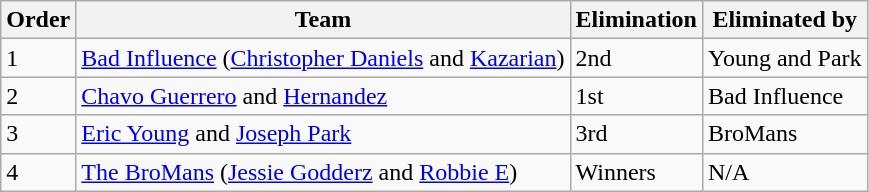<table class="wikitable" border="1" style="font-size:100%; text-align:left;">
<tr>
<th scope="col">Order</th>
<th scope="col">Team</th>
<th scope="col">Elimination</th>
<th scope="col">Eliminated by</th>
</tr>
<tr>
<td>1</td>
<td><a href='#'>Bad Influence</a> (<a href='#'>Christopher Daniels</a> and <a href='#'>Kazarian</a>)</td>
<td>2nd</td>
<td>Young and Park</td>
</tr>
<tr>
<td>2</td>
<td><a href='#'>Chavo Guerrero</a> and <a href='#'>Hernandez</a></td>
<td>1st</td>
<td>Bad Influence</td>
</tr>
<tr>
<td>3</td>
<td><a href='#'>Eric Young</a> and <a href='#'>Joseph Park</a></td>
<td>3rd</td>
<td>BroMans</td>
</tr>
<tr>
<td>4</td>
<td><a href='#'>The BroMans</a> (<a href='#'>Jessie Godderz</a> and <a href='#'>Robbie E</a>)</td>
<td>Winners</td>
<td>N/A</td>
</tr>
</table>
